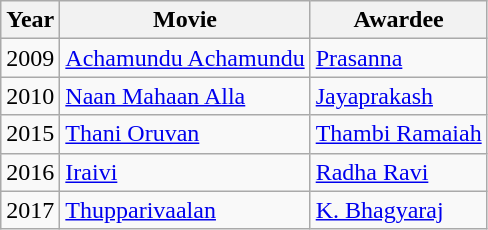<table class="wikitable">
<tr>
<th>Year</th>
<th>Movie</th>
<th>Awardee</th>
</tr>
<tr>
<td>2009</td>
<td><a href='#'>Achamundu Achamundu</a></td>
<td><a href='#'>Prasanna</a></td>
</tr>
<tr>
<td>2010</td>
<td><a href='#'>Naan Mahaan Alla</a></td>
<td><a href='#'>Jayaprakash</a></td>
</tr>
<tr>
<td>2015</td>
<td><a href='#'>Thani Oruvan</a></td>
<td><a href='#'>Thambi Ramaiah</a></td>
</tr>
<tr>
<td>2016</td>
<td><a href='#'>Iraivi</a></td>
<td><a href='#'>Radha Ravi</a></td>
</tr>
<tr>
<td>2017</td>
<td><a href='#'>Thupparivaalan</a></td>
<td><a href='#'>K. Bhagyaraj</a></td>
</tr>
</table>
